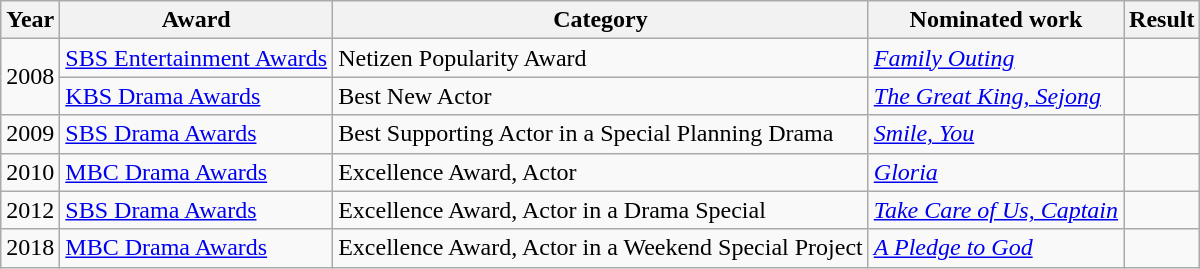<table class="wikitable">
<tr>
<th>Year</th>
<th>Award</th>
<th>Category</th>
<th>Nominated work</th>
<th>Result</th>
</tr>
<tr>
<td rowspan=2>2008</td>
<td><a href='#'>SBS Entertainment Awards</a></td>
<td>Netizen Popularity Award</td>
<td><em><a href='#'>Family Outing</a></em></td>
<td></td>
</tr>
<tr>
<td><a href='#'>KBS Drama Awards</a></td>
<td>Best New Actor</td>
<td><em><a href='#'>The Great King, Sejong</a></em></td>
<td></td>
</tr>
<tr>
<td>2009</td>
<td><a href='#'>SBS Drama Awards</a></td>
<td>Best Supporting Actor in a Special Planning Drama</td>
<td><em><a href='#'>Smile, You</a></em></td>
<td></td>
</tr>
<tr>
<td>2010</td>
<td><a href='#'>MBC Drama Awards</a></td>
<td>Excellence Award, Actor</td>
<td><em><a href='#'>Gloria</a></em></td>
<td></td>
</tr>
<tr>
<td>2012</td>
<td><a href='#'>SBS Drama Awards</a></td>
<td>Excellence Award, Actor in a Drama Special</td>
<td><em><a href='#'>Take Care of Us, Captain</a></em></td>
<td></td>
</tr>
<tr>
<td>2018</td>
<td><a href='#'>MBC Drama Awards</a></td>
<td>Excellence Award, Actor in a Weekend Special Project</td>
<td><em><a href='#'>A Pledge to God</a></em></td>
<td></td>
</tr>
</table>
